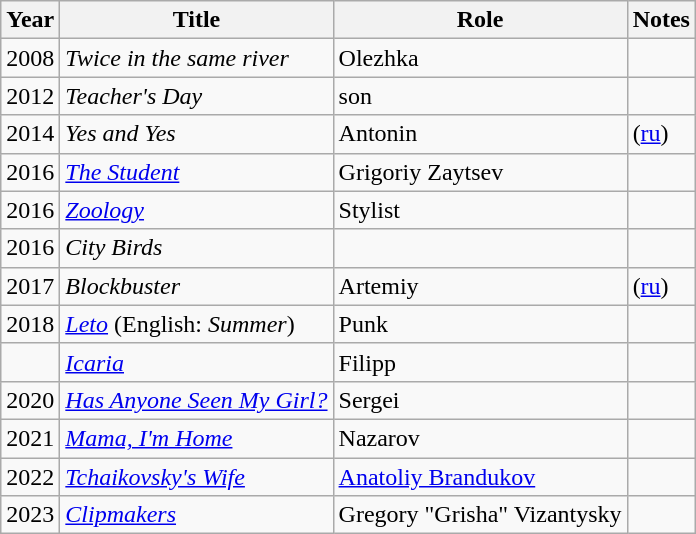<table class="wikitable sortable">
<tr>
<th>Year</th>
<th>Title</th>
<th>Role</th>
<th>Notes</th>
</tr>
<tr>
<td>2008</td>
<td><em>Twice in the same river</em></td>
<td>Olezhka</td>
<td></td>
</tr>
<tr>
<td>2012</td>
<td><em>Teacher's Day</em></td>
<td>son</td>
<td></td>
</tr>
<tr>
<td>2014</td>
<td><em>Yes and Yes</em></td>
<td>Antonin</td>
<td>(<a href='#'>ru</a>)</td>
</tr>
<tr>
<td>2016</td>
<td><em><a href='#'>The Student</a></em></td>
<td>Grigoriy Zaytsev</td>
<td></td>
</tr>
<tr>
<td>2016</td>
<td><em><a href='#'>Zoology</a></em></td>
<td>Stylist</td>
<td></td>
</tr>
<tr>
<td>2016</td>
<td><em>City Birds</em></td>
<td></td>
<td></td>
</tr>
<tr>
<td>2017</td>
<td><em>Blockbuster</em></td>
<td>Artemiy</td>
<td>(<a href='#'>ru</a>)</td>
</tr>
<tr>
<td>2018</td>
<td><em><a href='#'>Leto</a></em> (English: <em>Summer</em>)</td>
<td>Punk</td>
<td></td>
</tr>
<tr>
<td></td>
<td><em><a href='#'>Icaria</a></em></td>
<td>Filipp</td>
<td></td>
</tr>
<tr>
<td>2020</td>
<td><em><a href='#'>Has Anyone Seen My Girl?</a></em></td>
<td>Sergei</td>
<td></td>
</tr>
<tr>
<td>2021</td>
<td><em><a href='#'>Mama, I'm Home</a></em></td>
<td>Nazarov</td>
<td></td>
</tr>
<tr>
<td>2022</td>
<td><em><a href='#'>Tchaikovsky's Wife</a></em></td>
<td><a href='#'>Anatoliy Brandukov</a></td>
</tr>
<tr>
<td>2023</td>
<td><em><a href='#'>Clipmakers</a></em></td>
<td>Gregory "Grisha" Vizantysky</td>
<td></td>
</tr>
</table>
